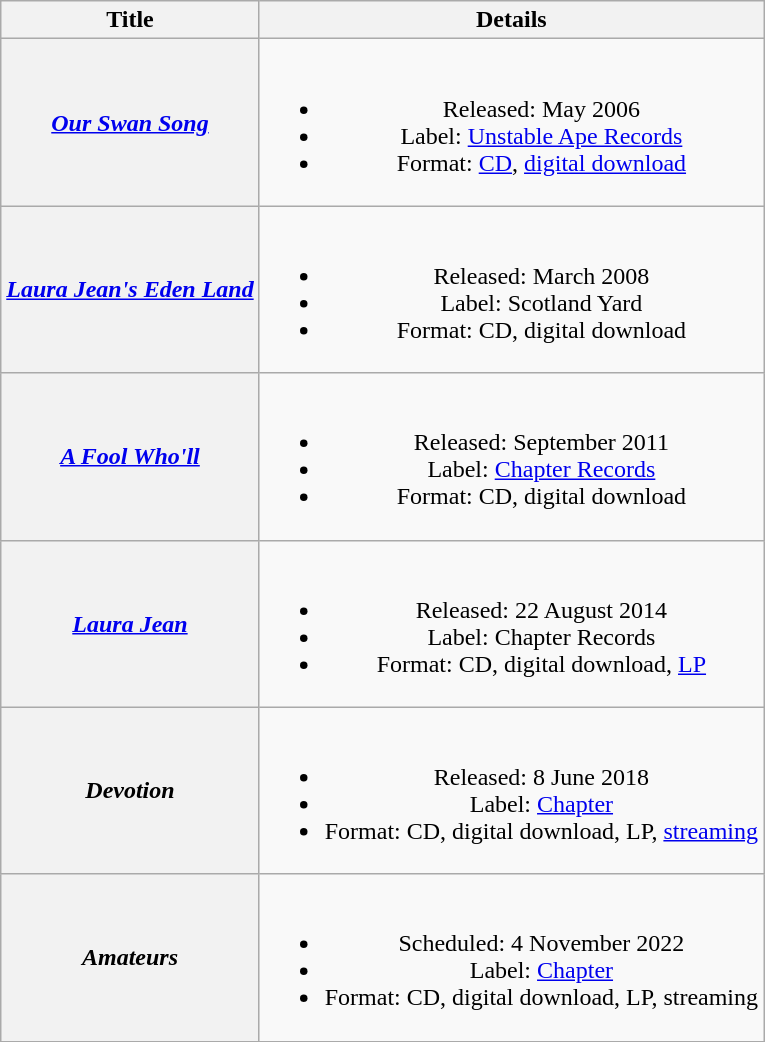<table class="wikitable plainrowheaders" style="text-align:center;" border="1">
<tr>
<th>Title</th>
<th>Details</th>
</tr>
<tr>
<th scope="row"><em><a href='#'>Our Swan Song</a></em></th>
<td><br><ul><li>Released: May 2006</li><li>Label: <a href='#'>Unstable Ape Records</a> </li><li>Format: <a href='#'>CD</a>, <a href='#'>digital download</a></li></ul></td>
</tr>
<tr>
<th scope="row"><em><a href='#'>Laura Jean's Eden Land</a></em></th>
<td><br><ul><li>Released: March 2008</li><li>Label: Scotland Yard </li><li>Format: CD, digital download</li></ul></td>
</tr>
<tr>
<th scope="row"><em><a href='#'>A Fool Who'll</a></em></th>
<td><br><ul><li>Released: September 2011</li><li>Label: <a href='#'>Chapter Records</a> </li><li>Format: CD, digital download</li></ul></td>
</tr>
<tr>
<th scope="row"><em><a href='#'>Laura Jean</a></em></th>
<td><br><ul><li>Released: 22 August 2014</li><li>Label: Chapter Records </li><li>Format: CD, digital download, <a href='#'>LP</a></li></ul></td>
</tr>
<tr>
<th scope="row"><em>Devotion</em></th>
<td><br><ul><li>Released: 8 June 2018</li><li>Label: <a href='#'>Chapter</a> </li><li>Format: CD, digital download, LP, <a href='#'>streaming</a></li></ul></td>
</tr>
<tr>
<th scope="row"><em>Amateurs</em></th>
<td><br><ul><li>Scheduled: 4 November 2022</li><li>Label: <a href='#'>Chapter</a> </li><li>Format: CD, digital download, LP, streaming</li></ul></td>
</tr>
<tr>
</tr>
</table>
